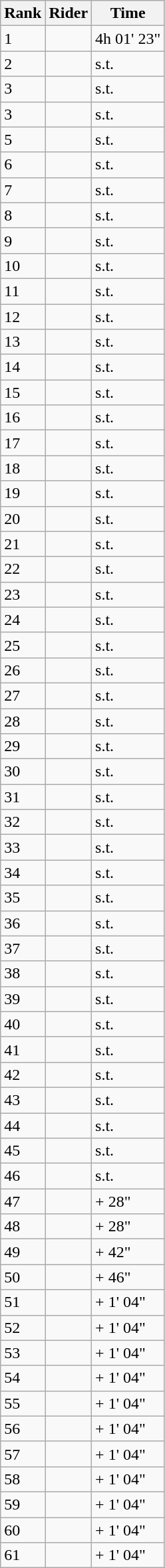<table class="wikitable">
<tr>
<th>Rank</th>
<th>Rider</th>
<th>Time</th>
</tr>
<tr>
<td>1</td>
<td></td>
<td>4h 01' 23"</td>
</tr>
<tr>
<td>2</td>
<td></td>
<td>s.t.</td>
</tr>
<tr>
<td>3</td>
<td></td>
<td>s.t.</td>
</tr>
<tr>
<td>3</td>
<td></td>
<td>s.t.</td>
</tr>
<tr>
<td>5</td>
<td></td>
<td>s.t.</td>
</tr>
<tr>
<td>6</td>
<td></td>
<td>s.t.</td>
</tr>
<tr>
<td>7</td>
<td></td>
<td>s.t.</td>
</tr>
<tr>
<td>8</td>
<td></td>
<td>s.t.</td>
</tr>
<tr>
<td>9</td>
<td></td>
<td>s.t.</td>
</tr>
<tr>
<td>10</td>
<td></td>
<td>s.t.</td>
</tr>
<tr>
<td>11</td>
<td></td>
<td>s.t.</td>
</tr>
<tr>
<td>12</td>
<td></td>
<td>s.t.</td>
</tr>
<tr>
<td>13</td>
<td></td>
<td>s.t.</td>
</tr>
<tr>
<td>14</td>
<td></td>
<td>s.t.</td>
</tr>
<tr>
<td>15</td>
<td></td>
<td>s.t.</td>
</tr>
<tr>
<td>16</td>
<td></td>
<td>s.t.</td>
</tr>
<tr>
<td>17</td>
<td></td>
<td>s.t.</td>
</tr>
<tr>
<td>18</td>
<td></td>
<td>s.t.</td>
</tr>
<tr>
<td>19</td>
<td></td>
<td>s.t.</td>
</tr>
<tr>
<td>20</td>
<td></td>
<td>s.t.</td>
</tr>
<tr>
<td>21</td>
<td></td>
<td>s.t.</td>
</tr>
<tr>
<td>22</td>
<td></td>
<td>s.t.</td>
</tr>
<tr>
<td>23</td>
<td></td>
<td>s.t.</td>
</tr>
<tr>
<td>24</td>
<td></td>
<td>s.t.</td>
</tr>
<tr>
<td>25</td>
<td></td>
<td>s.t.</td>
</tr>
<tr>
<td>26</td>
<td></td>
<td>s.t.</td>
</tr>
<tr>
<td>27</td>
<td></td>
<td>s.t.</td>
</tr>
<tr>
<td>28</td>
<td></td>
<td>s.t.</td>
</tr>
<tr>
<td>29</td>
<td></td>
<td>s.t.</td>
</tr>
<tr>
<td>30</td>
<td></td>
<td>s.t.</td>
</tr>
<tr>
<td>31</td>
<td></td>
<td>s.t.</td>
</tr>
<tr>
<td>32</td>
<td></td>
<td>s.t.</td>
</tr>
<tr>
<td>33</td>
<td></td>
<td>s.t.</td>
</tr>
<tr>
<td>34</td>
<td></td>
<td>s.t.</td>
</tr>
<tr>
<td>35</td>
<td></td>
<td>s.t.</td>
</tr>
<tr>
<td>36</td>
<td></td>
<td>s.t.</td>
</tr>
<tr>
<td>37</td>
<td></td>
<td>s.t.</td>
</tr>
<tr>
<td>38</td>
<td></td>
<td>s.t.</td>
</tr>
<tr>
<td>39</td>
<td></td>
<td>s.t.</td>
</tr>
<tr>
<td>40</td>
<td></td>
<td>s.t.</td>
</tr>
<tr>
<td>41</td>
<td></td>
<td>s.t.</td>
</tr>
<tr>
<td>42</td>
<td></td>
<td>s.t.</td>
</tr>
<tr>
<td>43</td>
<td></td>
<td>s.t.</td>
</tr>
<tr>
<td>44</td>
<td></td>
<td>s.t.</td>
</tr>
<tr>
<td>45</td>
<td></td>
<td>s.t.</td>
</tr>
<tr>
<td>46</td>
<td></td>
<td>s.t.</td>
</tr>
<tr>
<td>47</td>
<td></td>
<td>+ 28"</td>
</tr>
<tr>
<td>48</td>
<td></td>
<td>+ 28"</td>
</tr>
<tr>
<td>49</td>
<td></td>
<td>+ 42"</td>
</tr>
<tr>
<td>50</td>
<td></td>
<td>+ 46"</td>
</tr>
<tr>
<td>51</td>
<td></td>
<td>+ 1' 04"</td>
</tr>
<tr>
<td>52</td>
<td></td>
<td>+ 1' 04"</td>
</tr>
<tr>
<td>53</td>
<td></td>
<td>+ 1' 04"</td>
</tr>
<tr>
<td>54</td>
<td></td>
<td>+ 1' 04"</td>
</tr>
<tr>
<td>55</td>
<td></td>
<td>+ 1' 04"</td>
</tr>
<tr>
<td>56</td>
<td></td>
<td>+ 1' 04"</td>
</tr>
<tr>
<td>57</td>
<td></td>
<td>+ 1' 04"</td>
</tr>
<tr>
<td>58</td>
<td></td>
<td>+ 1' 04"</td>
</tr>
<tr>
<td>59</td>
<td></td>
<td>+ 1' 04"</td>
</tr>
<tr>
<td>60</td>
<td></td>
<td>+ 1' 04"</td>
</tr>
<tr>
<td>61</td>
<td></td>
<td>+ 1' 04"</td>
</tr>
</table>
